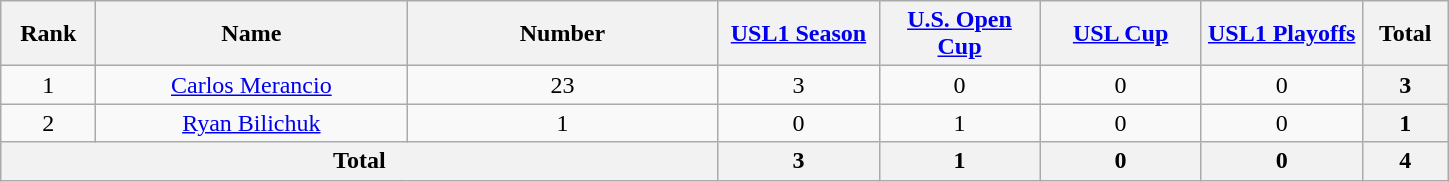<table class="wikitable" style="text-align:center;">
<tr>
<th style="width:56px;">Rank</th>
<th style="width:200px;">Name</th>
<th style="width:200px;">Number</th>
<th style="width:100px;"><a href='#'>USL1 Season</a></th>
<th style="width:100px;"><a href='#'>U.S. Open Cup</a></th>
<th style="width:100px;"><a href='#'>USL Cup</a></th>
<th style="width:100px;"><a href='#'>USL1 Playoffs</a></th>
<th style="width:50px;">Total</th>
</tr>
<tr>
<td>1</td>
<td> <a href='#'>Carlos Merancio</a></td>
<td>23</td>
<td>3</td>
<td>0</td>
<td>0</td>
<td>0</td>
<th>3</th>
</tr>
<tr>
<td>2</td>
<td> <a href='#'>Ryan Bilichuk</a></td>
<td>1</td>
<td>0</td>
<td>1</td>
<td>0</td>
<td>0</td>
<th>1</th>
</tr>
<tr>
<th colspan="3">Total</th>
<th>3</th>
<th>1</th>
<th>0</th>
<th>0</th>
<th>4</th>
</tr>
</table>
